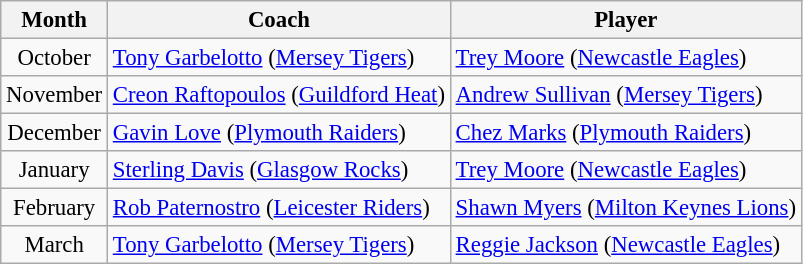<table class="wikitable" style="font-size:95%">
<tr>
<th>Month</th>
<th>Coach</th>
<th>Player</th>
</tr>
<tr --->
<td style="text-align:center">October</td>
<td> <a href='#'>Tony Garbelotto</a> (<a href='#'>Mersey Tigers</a>)</td>
<td> <a href='#'>Trey Moore</a> (<a href='#'>Newcastle Eagles</a>)</td>
</tr>
<tr>
<td style="text-align:center">November</td>
<td> <a href='#'>Creon Raftopoulos</a> (<a href='#'>Guildford Heat</a>)</td>
<td> <a href='#'>Andrew Sullivan</a> (<a href='#'>Mersey Tigers</a>)</td>
</tr>
<tr>
<td style="text-align:center">December</td>
<td> <a href='#'>Gavin Love</a> (<a href='#'>Plymouth Raiders</a>)</td>
<td> <a href='#'>Chez Marks</a> (<a href='#'>Plymouth Raiders</a>)</td>
</tr>
<tr>
<td style="text-align:center">January</td>
<td>  <a href='#'>Sterling Davis</a> (<a href='#'>Glasgow Rocks</a>)</td>
<td> <a href='#'>Trey Moore</a> (<a href='#'>Newcastle Eagles</a>)</td>
</tr>
<tr>
<td style="text-align:center">February</td>
<td>  <a href='#'>Rob Paternostro</a> (<a href='#'>Leicester Riders</a>)</td>
<td>  <a href='#'>Shawn Myers</a> (<a href='#'>Milton Keynes Lions</a>)</td>
</tr>
<tr>
<td style="text-align:center">March</td>
<td> <a href='#'>Tony Garbelotto</a> (<a href='#'>Mersey Tigers</a>)</td>
<td> <a href='#'>Reggie Jackson</a> (<a href='#'>Newcastle Eagles</a>)</td>
</tr>
</table>
